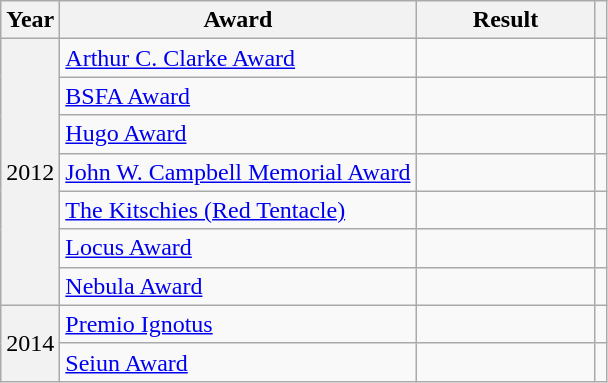<table class="wikitable sortable">
<tr>
<th>Year</th>
<th>Award</th>
<th style="min-width: 7em">Result</th>
<th class=unsortable></th>
</tr>
<tr>
<th style="font-weight: normal" rowspan=7>2012</th>
<td><a href='#'>Arthur C. Clarke Award</a></td>
<td></td>
<td align=center></td>
</tr>
<tr>
<td><a href='#'>BSFA Award</a></td>
<td></td>
<td align=center></td>
</tr>
<tr>
<td><a href='#'>Hugo Award</a></td>
<td></td>
<td align=center></td>
</tr>
<tr>
<td><a href='#'>John W. Campbell Memorial Award</a></td>
<td></td>
<td align=center></td>
</tr>
<tr>
<td><a href='#'>The Kitschies (Red Tentacle)</a></td>
<td></td>
<td align=center></td>
</tr>
<tr>
<td><a href='#'>Locus Award</a></td>
<td></td>
<td align=center></td>
</tr>
<tr>
<td><a href='#'>Nebula Award</a></td>
<td></td>
<td align=center></td>
</tr>
<tr>
<th style="font-weight: normal" rowspan=2>2014</th>
<td><a href='#'>Premio Ignotus</a></td>
<td></td>
<td align=center></td>
</tr>
<tr>
<td><a href='#'>Seiun Award</a></td>
<td></td>
<td align=center></td>
</tr>
</table>
